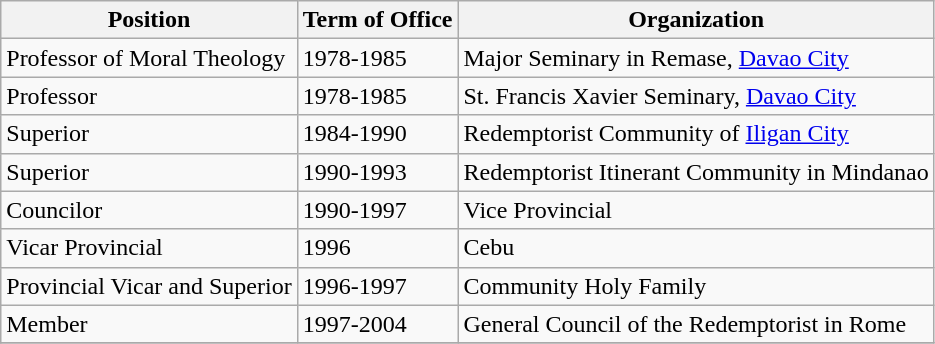<table class="wikitable sortable">
<tr>
<th>Position</th>
<th>Term of Office</th>
<th>Organization</th>
</tr>
<tr>
<td>Professor of Moral Theology</td>
<td>1978-1985</td>
<td>Major Seminary in Remase, <a href='#'>Davao City</a></td>
</tr>
<tr>
<td>Professor</td>
<td>1978-1985</td>
<td>St. Francis Xavier Seminary, <a href='#'>Davao City</a></td>
</tr>
<tr>
<td>Superior</td>
<td>1984-1990</td>
<td>Redemptorist Community of <a href='#'>Iligan City</a></td>
</tr>
<tr>
<td>Superior</td>
<td>1990-1993</td>
<td>Redemptorist Itinerant Community in Mindanao</td>
</tr>
<tr>
<td>Councilor</td>
<td>1990-1997</td>
<td>Vice Provincial</td>
</tr>
<tr>
<td>Vicar Provincial</td>
<td>1996</td>
<td>Cebu</td>
</tr>
<tr>
<td>Provincial Vicar and Superior</td>
<td>1996-1997</td>
<td>Community Holy Family</td>
</tr>
<tr>
<td>Member</td>
<td>1997-2004</td>
<td>General Council of the Redemptorist in Rome</td>
</tr>
<tr>
</tr>
</table>
